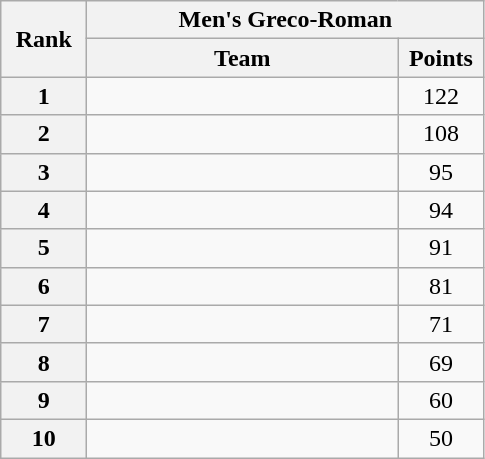<table class="wikitable" style="text-align:center;">
<tr>
<th rowspan="2" width="50">Rank</th>
<th colspan="2">Men's Greco-Roman</th>
</tr>
<tr>
<th width="200">Team</th>
<th width="50">Points</th>
</tr>
<tr>
<th>1</th>
<td align="left"></td>
<td>122</td>
</tr>
<tr>
<th>2</th>
<td align="left"></td>
<td>108</td>
</tr>
<tr>
<th>3</th>
<td align="left"></td>
<td>95</td>
</tr>
<tr>
<th>4</th>
<td align="left"></td>
<td>94</td>
</tr>
<tr>
<th>5</th>
<td align="left"></td>
<td>91</td>
</tr>
<tr>
<th>6</th>
<td align="left"></td>
<td>81</td>
</tr>
<tr>
<th>7</th>
<td align="left"></td>
<td>71</td>
</tr>
<tr>
<th>8</th>
<td align="left"></td>
<td>69</td>
</tr>
<tr>
<th>9</th>
<td align="left"></td>
<td>60</td>
</tr>
<tr>
<th>10</th>
<td align="left"></td>
<td>50</td>
</tr>
</table>
